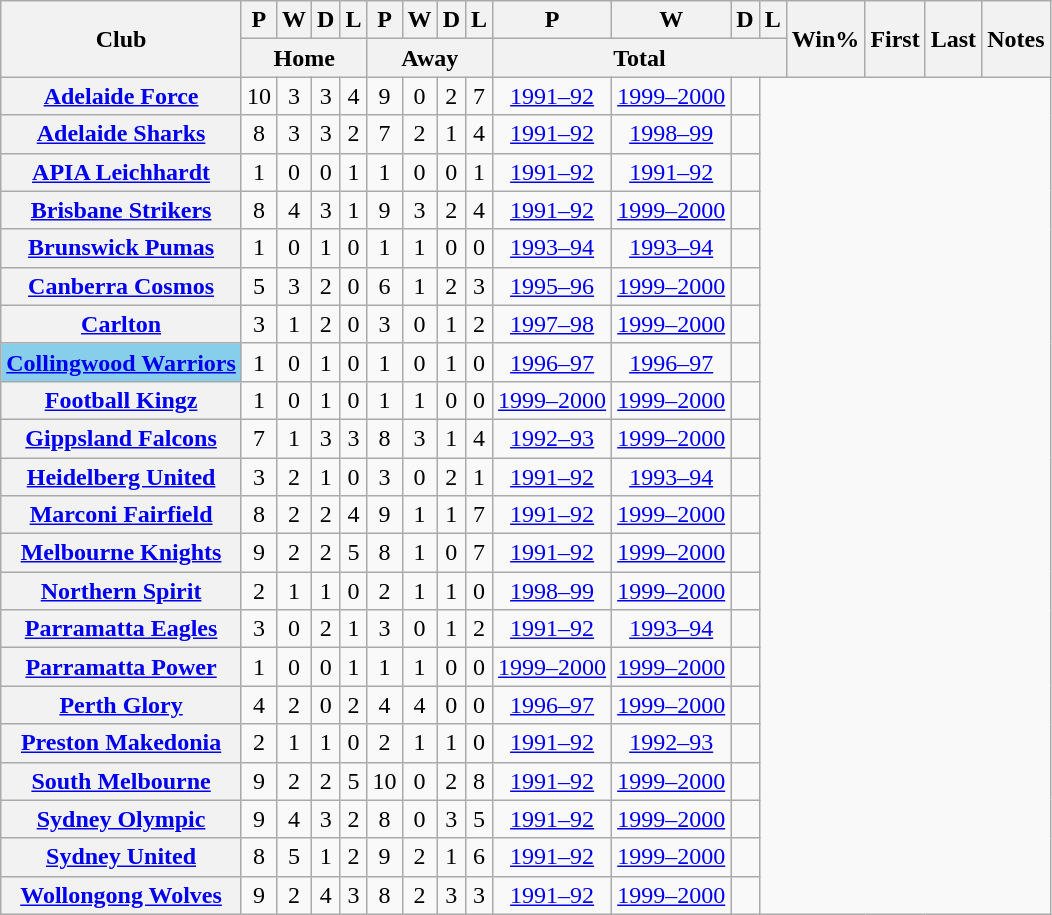<table class="wikitable plainrowheaders sortable" style="text-align:center">
<tr>
<th scope=col rowspan=2>Club</th>
<th scope=col>P</th>
<th scope=col>W</th>
<th scope=col>D</th>
<th scope=col>L</th>
<th scope=col>P</th>
<th scope=col>W</th>
<th scope=col>D</th>
<th scope=col>L</th>
<th scope=col>P</th>
<th scope=col>W</th>
<th scope=col>D</th>
<th scope=col>L</th>
<th rowspan=2 scope=col>Win%</th>
<th rowspan=2 scope=col>First</th>
<th rowspan=2 scope=col>Last</th>
<th class="unsortable" rowspan=2 scope=col>Notes</th>
</tr>
<tr class="unsortable">
<th colspan=4>Home</th>
<th colspan=4>Away</th>
<th colspan=4>Total</th>
</tr>
<tr>
<th scope=row><a href='#'>Adelaide Force</a></th>
<td>10</td>
<td>3</td>
<td>3</td>
<td>4</td>
<td>9</td>
<td>0</td>
<td>2</td>
<td>7<br></td>
<td><a href='#'>1991–92</a></td>
<td><a href='#'>1999–2000</a></td>
<td></td>
</tr>
<tr>
<th scope=row><a href='#'>Adelaide Sharks</a></th>
<td>8</td>
<td>3</td>
<td>3</td>
<td>2</td>
<td>7</td>
<td>2</td>
<td>1</td>
<td>4<br></td>
<td><a href='#'>1991–92</a></td>
<td><a href='#'>1998–99</a></td>
<td></td>
</tr>
<tr>
<th scope=row><a href='#'>APIA Leichhardt</a></th>
<td>1</td>
<td>0</td>
<td>0</td>
<td>1</td>
<td>1</td>
<td>0</td>
<td>0</td>
<td>1<br></td>
<td><a href='#'>1991–92</a></td>
<td><a href='#'>1991–92</a></td>
<td></td>
</tr>
<tr>
<th scope=row><a href='#'>Brisbane Strikers</a></th>
<td>8</td>
<td>4</td>
<td>3</td>
<td>1</td>
<td>9</td>
<td>3</td>
<td>2</td>
<td>4<br></td>
<td><a href='#'>1991–92</a></td>
<td><a href='#'>1999–2000</a></td>
<td></td>
</tr>
<tr>
<th scope=row><a href='#'>Brunswick Pumas</a></th>
<td>1</td>
<td>0</td>
<td>1</td>
<td>0</td>
<td>1</td>
<td>1</td>
<td>0</td>
<td>0<br></td>
<td><a href='#'>1993–94</a></td>
<td><a href='#'>1993–94</a></td>
<td></td>
</tr>
<tr>
<th scope=row><a href='#'>Canberra Cosmos</a></th>
<td>5</td>
<td>3</td>
<td>2</td>
<td>0</td>
<td>6</td>
<td>1</td>
<td>2</td>
<td>3<br></td>
<td><a href='#'>1995–96</a></td>
<td><a href='#'>1999–2000</a></td>
<td></td>
</tr>
<tr>
<th scope=row><a href='#'>Carlton</a></th>
<td>3</td>
<td>1</td>
<td>2</td>
<td>0</td>
<td>3</td>
<td>0</td>
<td>1</td>
<td>2<br></td>
<td><a href='#'>1997–98</a></td>
<td><a href='#'>1999–2000</a></td>
<td></td>
</tr>
<tr>
<th scope=row style=background:#87CEEB><a href='#'>Collingwood Warriors</a> </th>
<td>1</td>
<td>0</td>
<td>1</td>
<td>0</td>
<td>1</td>
<td>0</td>
<td>1</td>
<td>0<br></td>
<td><a href='#'>1996–97</a></td>
<td><a href='#'>1996–97</a></td>
<td></td>
</tr>
<tr>
<th scope=row><a href='#'>Football Kingz</a></th>
<td>1</td>
<td>0</td>
<td>1</td>
<td>0</td>
<td>1</td>
<td>1</td>
<td>0</td>
<td>0<br></td>
<td><a href='#'>1999–2000</a></td>
<td><a href='#'>1999–2000</a></td>
<td></td>
</tr>
<tr>
<th scope=row><a href='#'>Gippsland Falcons</a></th>
<td>7</td>
<td>1</td>
<td>3</td>
<td>3</td>
<td>8</td>
<td>3</td>
<td>1</td>
<td>4<br></td>
<td><a href='#'>1992–93</a></td>
<td><a href='#'>1999–2000</a></td>
<td></td>
</tr>
<tr>
<th scope=row><a href='#'>Heidelberg United</a></th>
<td>3</td>
<td>2</td>
<td>1</td>
<td>0</td>
<td>3</td>
<td>0</td>
<td>2</td>
<td>1<br></td>
<td><a href='#'>1991–92</a></td>
<td><a href='#'>1993–94</a></td>
<td></td>
</tr>
<tr>
<th scope=row><a href='#'>Marconi Fairfield</a></th>
<td>8</td>
<td>2</td>
<td>2</td>
<td>4</td>
<td>9</td>
<td>1</td>
<td>1</td>
<td>7<br></td>
<td><a href='#'>1991–92</a></td>
<td><a href='#'>1999–2000</a></td>
<td></td>
</tr>
<tr>
<th scope=row><a href='#'>Melbourne Knights</a></th>
<td>9</td>
<td>2</td>
<td>2</td>
<td>5</td>
<td>8</td>
<td>1</td>
<td>0</td>
<td>7<br></td>
<td><a href='#'>1991–92</a></td>
<td><a href='#'>1999–2000</a></td>
<td></td>
</tr>
<tr>
<th scope=row><a href='#'>Northern Spirit</a></th>
<td>2</td>
<td>1</td>
<td>1</td>
<td>0</td>
<td>2</td>
<td>1</td>
<td>1</td>
<td>0<br></td>
<td><a href='#'>1998–99</a></td>
<td><a href='#'>1999–2000</a></td>
<td></td>
</tr>
<tr>
<th scope=row><a href='#'>Parramatta Eagles</a></th>
<td>3</td>
<td>0</td>
<td>2</td>
<td>1</td>
<td>3</td>
<td>0</td>
<td>1</td>
<td>2<br></td>
<td><a href='#'>1991–92</a></td>
<td><a href='#'>1993–94</a></td>
<td></td>
</tr>
<tr>
<th scope=row><a href='#'>Parramatta Power</a></th>
<td>1</td>
<td>0</td>
<td>0</td>
<td>1</td>
<td>1</td>
<td>1</td>
<td>0</td>
<td>0<br></td>
<td><a href='#'>1999–2000</a></td>
<td><a href='#'>1999–2000</a></td>
<td></td>
</tr>
<tr>
<th scope=row><a href='#'>Perth Glory</a></th>
<td>4</td>
<td>2</td>
<td>0</td>
<td>2</td>
<td>4</td>
<td>4</td>
<td>0</td>
<td>0<br></td>
<td><a href='#'>1996–97</a></td>
<td><a href='#'>1999–2000</a></td>
<td></td>
</tr>
<tr>
<th scope=row><a href='#'>Preston Makedonia</a></th>
<td>2</td>
<td>1</td>
<td>1</td>
<td>0</td>
<td>2</td>
<td>1</td>
<td>1</td>
<td>0<br></td>
<td><a href='#'>1991–92</a></td>
<td><a href='#'>1992–93</a></td>
<td></td>
</tr>
<tr>
<th scope=row><a href='#'>South Melbourne</a></th>
<td>9</td>
<td>2</td>
<td>2</td>
<td>5</td>
<td>10</td>
<td>0</td>
<td>2</td>
<td>8<br></td>
<td><a href='#'>1991–92</a></td>
<td><a href='#'>1999–2000</a></td>
<td></td>
</tr>
<tr>
<th scope=row><a href='#'>Sydney Olympic</a></th>
<td>9</td>
<td>4</td>
<td>3</td>
<td>2</td>
<td>8</td>
<td>0</td>
<td>3</td>
<td>5<br></td>
<td><a href='#'>1991–92</a></td>
<td><a href='#'>1999–2000</a></td>
<td></td>
</tr>
<tr>
<th scope=row><a href='#'>Sydney United</a></th>
<td>8</td>
<td>5</td>
<td>1</td>
<td>2</td>
<td>9</td>
<td>2</td>
<td>1</td>
<td>6<br></td>
<td><a href='#'>1991–92</a></td>
<td><a href='#'>1999–2000</a></td>
<td></td>
</tr>
<tr>
<th scope=row><a href='#'>Wollongong Wolves</a></th>
<td>9</td>
<td>2</td>
<td>4</td>
<td>3</td>
<td>8</td>
<td>2</td>
<td>3</td>
<td>3<br></td>
<td><a href='#'>1991–92</a></td>
<td><a href='#'>1999–2000</a></td>
<td></td>
</tr>
</table>
